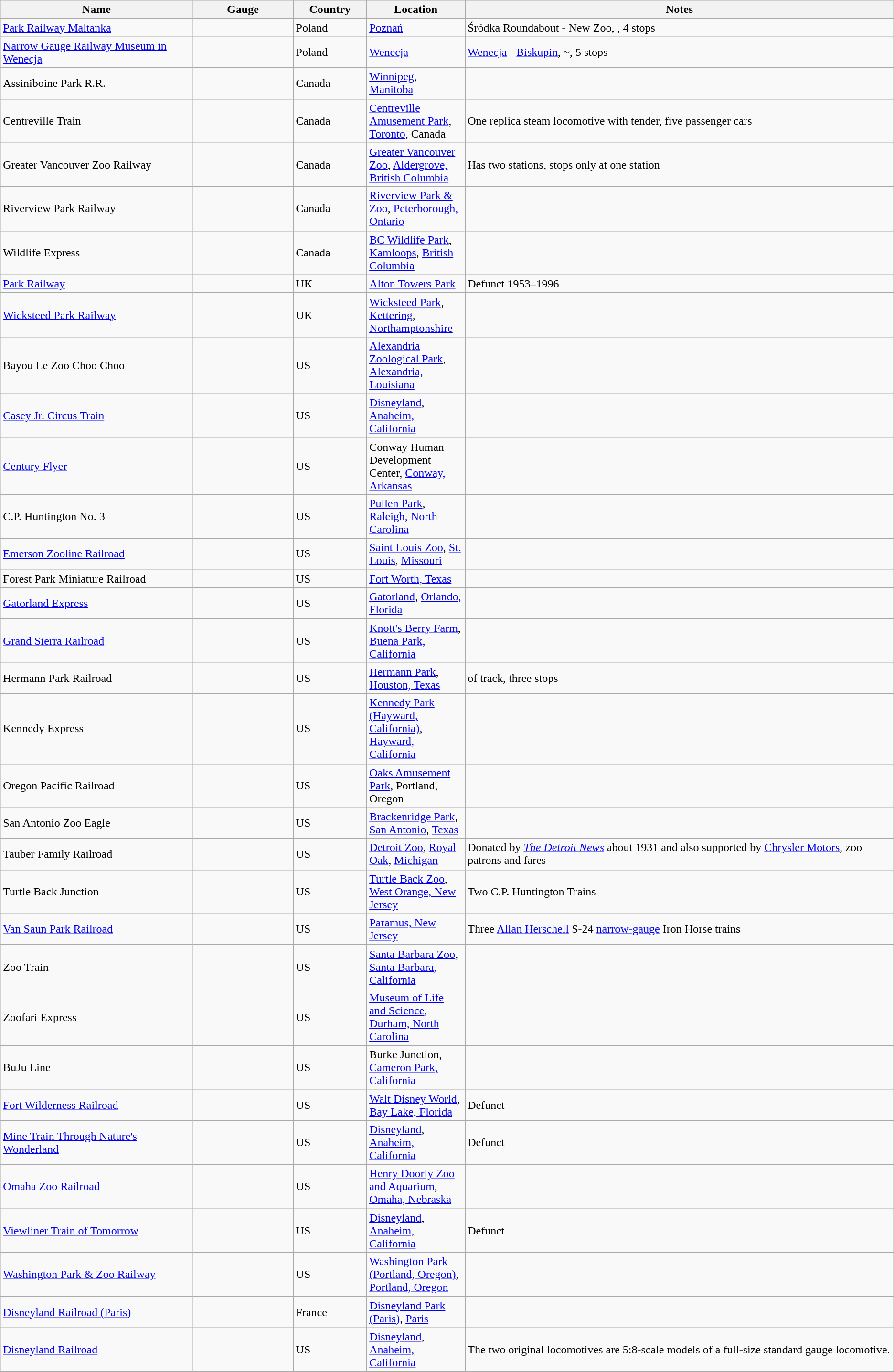<table class="wikitable sortable">
<tr>
<th>Name</th>
<th style="width: 100pt;">Gauge</th>
<th width="95">Country</th>
<th width="130">Location</th>
<th>Notes</th>
</tr>
<tr>
<td><a href='#'>Park Railway Maltanka</a></td>
<td></td>
<td> Poland</td>
<td><a href='#'>Poznań</a></td>
<td>Śródka Roundabout - New Zoo, , 4 stops</td>
</tr>
<tr>
<td><a href='#'>Narrow Gauge Railway Museum in Wenecja</a></td>
<td></td>
<td> Poland</td>
<td><a href='#'>Wenecja</a></td>
<td><a href='#'>Wenecja</a> - <a href='#'>Biskupin</a>, ~, 5 stops</td>
</tr>
<tr>
<td>Assiniboine Park R.R.</td>
<td></td>
<td> Canada</td>
<td><a href='#'>Winnipeg</a>, <a href='#'>Manitoba</a></td>
<td></td>
</tr>
<tr>
<td>Centreville Train</td>
<td></td>
<td> Canada</td>
<td><a href='#'>Centreville Amusement Park</a>, <a href='#'>Toronto</a>, Canada</td>
<td>One replica steam locomotive with tender, five passenger cars</td>
</tr>
<tr>
<td>Greater Vancouver Zoo Railway</td>
<td></td>
<td> Canada</td>
<td><a href='#'>Greater Vancouver Zoo</a>, <a href='#'>Aldergrove, British Columbia</a></td>
<td>Has two stations, stops only at one station</td>
</tr>
<tr>
<td>Riverview Park Railway</td>
<td></td>
<td> Canada</td>
<td><a href='#'>Riverview Park & Zoo</a>, <a href='#'>Peterborough, Ontario</a></td>
<td></td>
</tr>
<tr>
<td>Wildlife Express</td>
<td></td>
<td> Canada</td>
<td><a href='#'>BC Wildlife Park</a>, <a href='#'>Kamloops</a>, <a href='#'>British Columbia</a></td>
<td></td>
</tr>
<tr>
<td><a href='#'>Park Railway</a></td>
<td></td>
<td> UK</td>
<td><a href='#'>Alton Towers Park</a></td>
<td>Defunct 1953–1996</td>
</tr>
<tr>
<td><a href='#'>Wicksteed Park Railway</a></td>
<td></td>
<td> UK</td>
<td><a href='#'>Wicksteed Park</a>, <a href='#'>Kettering</a>, <a href='#'>Northamptonshire</a></td>
<td></td>
</tr>
<tr>
<td>Bayou Le Zoo Choo Choo</td>
<td></td>
<td> US</td>
<td><a href='#'>Alexandria Zoological Park</a>, <a href='#'>Alexandria, Louisiana</a></td>
<td></td>
</tr>
<tr>
<td><a href='#'>Casey Jr. Circus Train</a></td>
<td></td>
<td> US</td>
<td><a href='#'>Disneyland</a>, <a href='#'>Anaheim, California</a></td>
<td></td>
</tr>
<tr>
<td><a href='#'>Century Flyer</a></td>
<td></td>
<td> US</td>
<td>Conway Human Development Center, <a href='#'>Conway, Arkansas</a></td>
<td></td>
</tr>
<tr>
<td>C.P. Huntington No. 3</td>
<td></td>
<td> US</td>
<td><a href='#'>Pullen Park</a>, <a href='#'>Raleigh, North Carolina</a></td>
<td></td>
</tr>
<tr>
<td><a href='#'>Emerson Zooline Railroad</a></td>
<td></td>
<td> US</td>
<td><a href='#'>Saint Louis Zoo</a>, <a href='#'>St. Louis</a>, <a href='#'>Missouri</a></td>
<td></td>
</tr>
<tr>
<td>Forest Park Miniature Railroad</td>
<td></td>
<td> US</td>
<td><a href='#'>Fort Worth, Texas</a></td>
<td></td>
</tr>
<tr>
<td><a href='#'>Gatorland Express</a></td>
<td></td>
<td> US</td>
<td><a href='#'>Gatorland</a>, <a href='#'>Orlando, Florida</a></td>
<td></td>
</tr>
<tr>
<td><a href='#'>Grand Sierra Railroad</a></td>
<td></td>
<td> US</td>
<td><a href='#'>Knott's Berry Farm</a>, <a href='#'>Buena Park, California</a></td>
<td></td>
</tr>
<tr>
<td>Hermann Park Railroad</td>
<td></td>
<td> US</td>
<td><a href='#'>Hermann Park</a>, <a href='#'>Houston, Texas</a></td>
<td> of track, three stops</td>
</tr>
<tr>
<td>Kennedy Express</td>
<td></td>
<td> US</td>
<td><a href='#'>Kennedy Park (Hayward, California)</a>, <a href='#'>Hayward, California</a></td>
<td></td>
</tr>
<tr>
<td>Oregon Pacific Railroad</td>
<td></td>
<td> US</td>
<td><a href='#'>Oaks Amusement Park</a>, Portland, Oregon</td>
<td></td>
</tr>
<tr>
<td>San Antonio Zoo Eagle</td>
<td></td>
<td> US</td>
<td><a href='#'>Brackenridge Park</a>, <a href='#'>San Antonio</a>, <a href='#'>Texas</a></td>
<td></td>
</tr>
<tr>
<td>Tauber Family Railroad</td>
<td></td>
<td> US</td>
<td><a href='#'>Detroit Zoo</a>, <a href='#'>Royal Oak</a>, <a href='#'>Michigan</a></td>
<td>Donated by <em><a href='#'>The Detroit News</a></em> about 1931 and also supported by <a href='#'>Chrysler Motors</a>, zoo patrons and fares</td>
</tr>
<tr>
<td>Turtle Back Junction</td>
<td></td>
<td> US</td>
<td><a href='#'>Turtle Back Zoo</a>, <a href='#'>West Orange, New Jersey</a></td>
<td>Two C.P. Huntington Trains</td>
</tr>
<tr>
<td><a href='#'>Van Saun Park Railroad</a></td>
<td></td>
<td> US</td>
<td><a href='#'>Paramus, New Jersey</a></td>
<td>Three <a href='#'>Allan Herschell</a> S-24  <a href='#'>narrow-gauge</a> Iron Horse trains</td>
</tr>
<tr>
<td>Zoo Train</td>
<td></td>
<td> US</td>
<td><a href='#'>Santa Barbara Zoo</a>, <a href='#'>Santa Barbara, California</a></td>
<td></td>
</tr>
<tr>
<td>Zoofari Express</td>
<td></td>
<td> US</td>
<td><a href='#'>Museum of Life and Science</a>, <a href='#'>Durham, North Carolina</a></td>
<td></td>
</tr>
<tr>
<td>BuJu Line</td>
<td></td>
<td> US</td>
<td>Burke Junction, <a href='#'>Cameron Park, California</a></td>
<td></td>
</tr>
<tr>
<td><a href='#'>Fort Wilderness Railroad</a></td>
<td></td>
<td> US</td>
<td><a href='#'>Walt Disney World</a>, <a href='#'>Bay Lake, Florida</a></td>
<td>Defunct</td>
</tr>
<tr>
<td><a href='#'>Mine Train Through Nature's Wonderland</a></td>
<td></td>
<td> US</td>
<td><a href='#'>Disneyland</a>, <a href='#'>Anaheim, California</a></td>
<td>Defunct</td>
</tr>
<tr>
<td><a href='#'>Omaha Zoo Railroad</a></td>
<td></td>
<td> US</td>
<td><a href='#'>Henry Doorly Zoo and Aquarium</a>, <a href='#'>Omaha, Nebraska</a></td>
<td></td>
</tr>
<tr>
<td><a href='#'>Viewliner Train of Tomorrow</a></td>
<td></td>
<td> US</td>
<td><a href='#'>Disneyland</a>, <a href='#'>Anaheim, California</a></td>
<td>Defunct</td>
</tr>
<tr>
<td><a href='#'>Washington Park & Zoo Railway</a></td>
<td></td>
<td> US</td>
<td><a href='#'>Washington Park (Portland, Oregon)</a>, <a href='#'>Portland, Oregon</a></td>
<td></td>
</tr>
<tr>
<td><a href='#'>Disneyland Railroad (Paris)</a></td>
<td></td>
<td> France</td>
<td><a href='#'>Disneyland Park (Paris)</a>, <a href='#'>Paris</a></td>
<td></td>
</tr>
<tr>
<td><a href='#'>Disneyland Railroad</a></td>
<td></td>
<td> US</td>
<td><a href='#'>Disneyland</a>, <a href='#'>Anaheim, California</a></td>
<td>The two original locomotives are 5:8-scale models of a full-size standard gauge locomotive.</td>
</tr>
</table>
